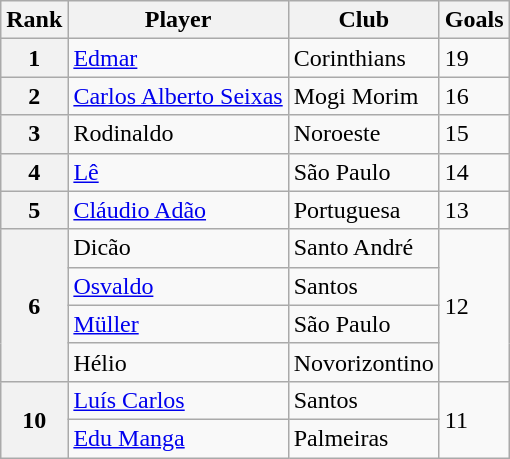<table class="wikitable">
<tr>
<th>Rank</th>
<th>Player</th>
<th>Club</th>
<th>Goals</th>
</tr>
<tr>
<th>1</th>
<td><a href='#'>Edmar</a></td>
<td>Corinthians</td>
<td>19</td>
</tr>
<tr>
<th>2</th>
<td><a href='#'>Carlos Alberto Seixas</a></td>
<td>Mogi Morim</td>
<td>16</td>
</tr>
<tr>
<th>3</th>
<td>Rodinaldo</td>
<td>Noroeste</td>
<td>15</td>
</tr>
<tr>
<th>4</th>
<td><a href='#'>Lê</a></td>
<td>São Paulo</td>
<td>14</td>
</tr>
<tr>
<th>5</th>
<td><a href='#'>Cláudio Adão</a></td>
<td>Portuguesa</td>
<td>13</td>
</tr>
<tr>
<th rowspan="4">6</th>
<td>Dicão</td>
<td>Santo André</td>
<td rowspan="4">12</td>
</tr>
<tr>
<td><a href='#'>Osvaldo</a></td>
<td>Santos</td>
</tr>
<tr>
<td><a href='#'>Müller</a></td>
<td>São Paulo</td>
</tr>
<tr>
<td>Hélio</td>
<td>Novorizontino</td>
</tr>
<tr>
<th rowspan="2">10</th>
<td><a href='#'>Luís Carlos</a></td>
<td>Santos</td>
<td rowspan="2">11</td>
</tr>
<tr>
<td><a href='#'>Edu Manga</a></td>
<td>Palmeiras</td>
</tr>
</table>
